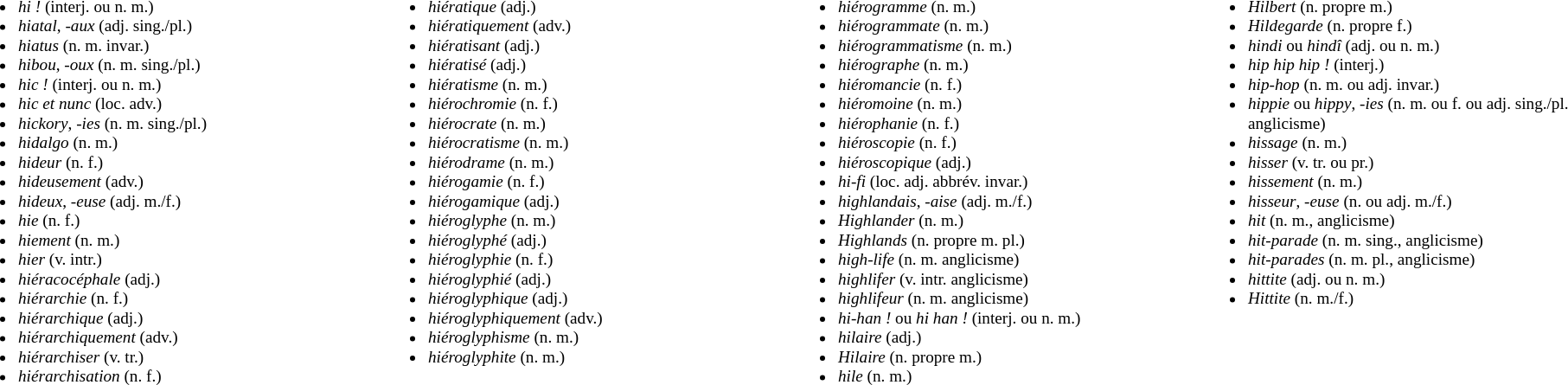<table width="100%" border="0" cellspacing="0" cellpadding="0">
<tr>
<td width="25%" valign="top" style="font-size:80%"><br><ul><li><em>hi !</em> (interj. ou n. m.)</li><li><em>hiatal</em>, -<em>aux</em> (adj. sing./pl.)</li><li><em>hiatus</em> (n. m. invar.)</li><li><em>hibou</em>, -<em>oux</em> (n. m. sing./pl.)</li><li><em>hic !</em> (interj. ou n. m.)</li><li><em>hic et nunc</em> (loc. adv.)</li><li><em>hickory</em>, -<em>ies</em> (n. m. sing./pl.)</li><li><em>hidalgo</em> (n. m.)</li><li><em>hideur</em> (n. f.)</li><li><em>hideusement</em> (adv.)</li><li><em>hideux</em>, -<em>euse</em> (adj. m./f.)</li><li><em>hie</em> (n. f.)</li><li><em>hiement</em> (n. m.)</li><li><em>hier</em> (v. intr.)</li><li><em>hiéracocéphale</em> (adj.)</li><li><em>hiérarchie</em> (n. f.)</li><li><em>hiérarchique</em> (adj.)</li><li><em>hiérarchiquement</em> (adv.)</li><li><em>hiérarchiser</em> (v. tr.)</li><li><em>hiérarchisation</em> (n. f.)</li></ul></td>
<td width="25%" valign="top" style="font-size:80%"><br><ul><li><em>hiératique</em> (adj.)</li><li><em>hiératiquement</em> (adv.)</li><li><em>hiératisant</em> (adj.)</li><li><em>hiératisé</em> (adj.)</li><li><em>hiératisme</em> (n. m.)</li><li><em>hiérochromie</em> (n. f.)</li><li><em>hiérocrate</em> (n. m.)</li><li><em>hiérocratisme</em> (n. m.)</li><li><em>hiérodrame</em> (n. m.)</li><li><em>hiérogamie</em> (n. f.)</li><li><em>hiérogamique</em> (adj.)</li><li><em>hiéroglyphe</em> (n. m.)</li><li><em>hiéroglyphé</em> (adj.)</li><li><em>hiéroglyphie</em> (n. f.)</li><li><em>hiéroglyphié</em> (adj.)</li><li><em>hiéroglyphique</em> (adj.)</li><li><em>hiéroglyphiquement</em> (adv.)</li><li><em>hiéroglyphisme</em> (n. m.)</li><li><em>hiéroglyphite</em> (n. m.)</li></ul></td>
<td width="25%" valign="top" style="font-size:80%"><br><ul><li><em>hiérogramme</em> (n. m.)</li><li><em>hiérogrammate</em> (n. m.)</li><li><em>hiérogrammatisme</em> (n. m.)</li><li><em>hiérographe</em> (n. m.)</li><li><em>hiéromancie</em> (n. f.)</li><li><em>hiéromoine</em> (n. m.)</li><li><em>hiérophanie</em> (n. f.)</li><li><em>hiéroscopie</em> (n. f.)</li><li><em>hiéroscopique</em> (adj.)</li><li><em>hi-fi</em> (loc. adj. abbrév. invar.)</li><li><em>highlandais</em>, -<em>aise</em> (adj. m./f.)</li><li><em>Highlander</em> (n. m.)</li><li><em>Highlands</em> (n. propre m. pl.)</li><li><em>high-life</em> (n. m. anglicisme)</li><li><em>highlifer</em> (v. intr. anglicisme)</li><li><em>highlifeur</em> (n. m. anglicisme)</li><li><em>hi-han !</em> ou <em>hi han !</em> (interj. ou n. m.)</li><li><em>hilaire</em> (adj.)</li><li><em>Hilaire</em> (n. propre m.)</li><li><em>hile</em> (n. m.)</li></ul></td>
<td width="25%" valign="top" style="font-size:80%"><br><ul><li><em>Hilbert</em> (n. propre m.)</li><li><em>Hildegarde</em> (n. propre f.)</li><li><em>hindi</em> ou <em>hindî</em> (adj. ou n. m.)</li><li><em>hip hip hip !</em> (interj.)</li><li><em>hip-hop</em> (n. m. ou adj. invar.)</li><li><em>hippie</em> ou <em>hippy</em>, -<em>ies</em> (n. m. ou f. ou adj. sing./pl. anglicisme)</li><li><em>hissage</em> (n. m.)</li><li><em>hisser</em> (v. tr. ou pr.)</li><li><em>hissement</em> (n. m.)</li><li><em>hisseur</em>, -<em>euse</em> (n. ou adj. m./f.)</li><li><em>hit</em> (n. m., anglicisme)</li><li><em>hit-parade</em> (n. m. sing., anglicisme)</li><li><em>hit-parades</em> (n. m. pl., anglicisme)</li><li><em>hittite</em> (adj. ou n. m.)</li><li><em>Hittite</em> (n. m./f.)</li></ul></td>
</tr>
</table>
